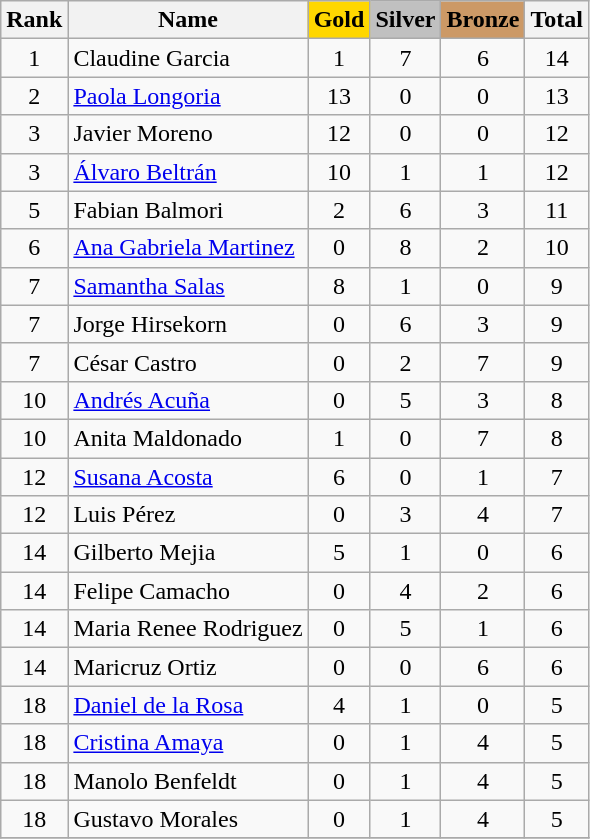<table class="wikitable sortable">
<tr>
<th>Rank</th>
<th>Name</th>
<th style="background:gold">Gold</th>
<th style="background:silver">Silver</th>
<th style="background:#cc9966">Bronze</th>
<th>Total</th>
</tr>
<tr>
<td align=center>1</td>
<td> Claudine Garcia</td>
<td align=center>1</td>
<td align=center>7</td>
<td align=center>6</td>
<td align=center>14</td>
</tr>
<tr>
<td align=center>2</td>
<td> <a href='#'>Paola Longoria</a></td>
<td align=center>13</td>
<td align=center>0</td>
<td align=center>0</td>
<td align=center>13</td>
</tr>
<tr>
<td align=center>3</td>
<td> Javier Moreno</td>
<td align=center>12</td>
<td align=center>0</td>
<td align=center>0</td>
<td align=center>12</td>
</tr>
<tr>
<td align=center>3</td>
<td> <a href='#'>Álvaro Beltrán</a></td>
<td align=center>10</td>
<td align=center>1</td>
<td align=center>1</td>
<td align=center>12</td>
</tr>
<tr>
<td align=center>5</td>
<td> Fabian Balmori</td>
<td align=center>2</td>
<td align=center>6</td>
<td align=center>3</td>
<td align=center>11</td>
</tr>
<tr>
<td align=center>6</td>
<td> <a href='#'>Ana Gabriela Martinez</a></td>
<td align=center>0</td>
<td align=center>8</td>
<td align=center>2</td>
<td align=center>10</td>
</tr>
<tr>
<td align=center>7</td>
<td> <a href='#'>Samantha Salas</a></td>
<td align=center>8</td>
<td align=center>1</td>
<td align=center>0</td>
<td align=center>9</td>
</tr>
<tr>
<td align=center>7</td>
<td> Jorge Hirsekorn</td>
<td align=center>0</td>
<td align=center>6</td>
<td align=center>3</td>
<td align=center>9</td>
</tr>
<tr>
<td align=center>7</td>
<td> César Castro</td>
<td align=center>0</td>
<td align=center>2</td>
<td align=center>7</td>
<td align=center>9</td>
</tr>
<tr>
<td align=center>10</td>
<td> <a href='#'>Andrés Acuña</a></td>
<td align=center>0</td>
<td align=center>5</td>
<td align=center>3</td>
<td align=center>8</td>
</tr>
<tr>
<td align=center>10</td>
<td> Anita Maldonado</td>
<td align=center>1</td>
<td align=center>0</td>
<td align=center>7</td>
<td align=center>8</td>
</tr>
<tr>
<td align=center>12</td>
<td> <a href='#'>Susana Acosta</a></td>
<td align=center>6</td>
<td align=center>0</td>
<td align=center>1</td>
<td align=center>7</td>
</tr>
<tr>
<td align=center>12</td>
<td> Luis Pérez</td>
<td align=center>0</td>
<td align=center>3</td>
<td align=center>4</td>
<td align=center>7</td>
</tr>
<tr>
<td align=center>14</td>
<td> Gilberto Mejia</td>
<td align=center>5</td>
<td align=center>1</td>
<td align=center>0</td>
<td align=center>6</td>
</tr>
<tr>
<td align=center>14</td>
<td> Felipe Camacho</td>
<td align=center>0</td>
<td align=center>4</td>
<td align=center>2</td>
<td align=center>6</td>
</tr>
<tr>
<td align=center>14</td>
<td> Maria Renee Rodriguez</td>
<td align=center>0</td>
<td align=center>5</td>
<td align=center>1</td>
<td align=center>6</td>
</tr>
<tr>
<td align=center>14</td>
<td> Maricruz Ortiz</td>
<td align=center>0</td>
<td align=center>0</td>
<td align=center>6</td>
<td align=center>6</td>
</tr>
<tr>
<td align=center>18</td>
<td> <a href='#'>Daniel de la Rosa</a></td>
<td align=center>4</td>
<td align=center>1</td>
<td align=center>0</td>
<td align=center>5</td>
</tr>
<tr>
<td align=center>18</td>
<td> <a href='#'>Cristina Amaya</a></td>
<td align=center>0</td>
<td align=center>1</td>
<td align=center>4</td>
<td align=center>5</td>
</tr>
<tr>
<td align=center>18</td>
<td> Manolo Benfeldt</td>
<td align=center>0</td>
<td align=center>1</td>
<td align=center>4</td>
<td align=center>5</td>
</tr>
<tr>
<td align=center>18</td>
<td> Gustavo Morales</td>
<td align=center>0</td>
<td align=center>1</td>
<td align=center>4</td>
<td align=center>5</td>
</tr>
<tr>
</tr>
</table>
